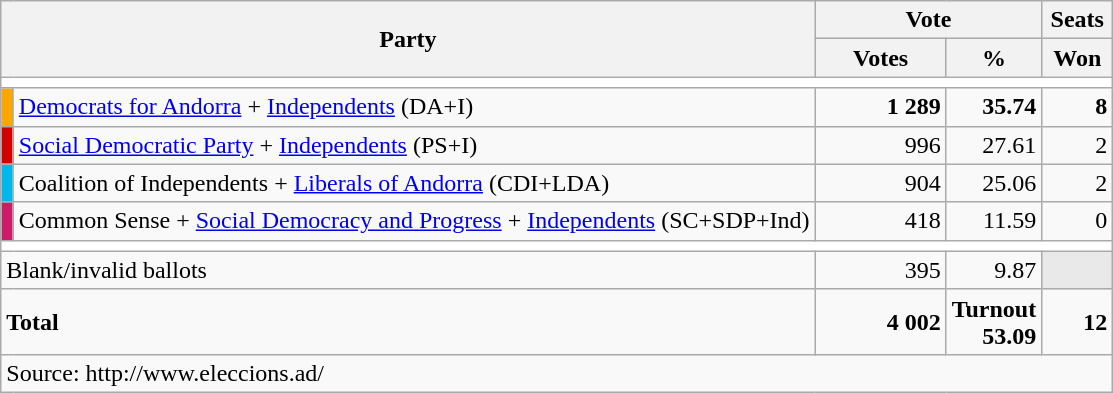<table class="wikitable" style="text-align:right; font-size:100%; margin-bottom:0">
<tr>
<th align="left" rowspan="2" colspan="2" width="500">Party</th>
<th colspan="2">Vote</th>
<th>Seats</th>
</tr>
<tr>
<th width="80">Votes</th>
<th width="50">%</th>
<th width="40">Won</th>
</tr>
<tr bgcolor=white>
<td colspan=7></td>
</tr>
<tr>
<td width="1" bgcolor="orange"></td>
<td align="left"><a href='#'>Democrats for Andorra</a> + <a href='#'>Independents</a> (DA+I)</td>
<td><strong>1 289 </strong></td>
<td><strong>35.74   </strong></td>
<td><strong>8</strong></td>
</tr>
<tr>
<td width="1" style="color:inherit;background:#D40000"></td>
<td align="left"><a href='#'>Social Democratic Party</a> + <a href='#'>Independents</a> (PS+I)</td>
<td>996</td>
<td>27.61</td>
<td>2</td>
</tr>
<tr>
<td width="1" style="color:inherit;background:#00B7EB"></td>
<td align="left">Coalition of Independents + <a href='#'>Liberals of Andorra</a> (CDI+LDA)</td>
<td>904</td>
<td>25.06</td>
<td>2</td>
</tr>
<tr>
<td width="1" style="color:inherit;background:#cd1b68"></td>
<td align="left">Common Sense + <a href='#'>Social Democracy and Progress</a> + <a href='#'>Independents</a> (SC+SDP+Ind)</td>
<td>418</td>
<td>11.59</td>
<td>0</td>
</tr>
<tr bgcolor=white>
<td colspan=7></td>
</tr>
<tr>
<td colspan="2" align="left">Blank/invalid ballots</td>
<td>395</td>
<td>9.87</td>
<td style="color:inherit;background:#E9E9E9"></td>
</tr>
<tr style="font-weight:bold;">
<td align="left" colspan="2">Total</td>
<td>4 002</td>
<td>Turnout 53.09</td>
<td>12</td>
</tr>
<tr>
<td align="left" colspan="5">Source: http://www.eleccions.ad/</td>
</tr>
</table>
